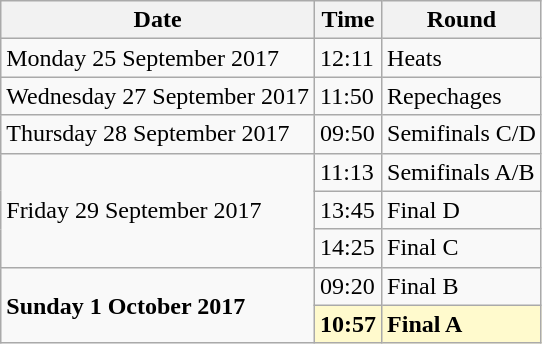<table class="wikitable">
<tr>
<th>Date</th>
<th>Time</th>
<th>Round</th>
</tr>
<tr>
<td>Monday 25 September 2017</td>
<td>12:11</td>
<td>Heats</td>
</tr>
<tr>
<td>Wednesday 27 September 2017</td>
<td>11:50</td>
<td>Repechages</td>
</tr>
<tr>
<td>Thursday 28 September 2017</td>
<td>09:50</td>
<td>Semifinals C/D</td>
</tr>
<tr>
<td rowspan=3>Friday 29 September 2017</td>
<td>11:13</td>
<td>Semifinals A/B</td>
</tr>
<tr>
<td>13:45</td>
<td>Final D</td>
</tr>
<tr>
<td>14:25</td>
<td>Final C</td>
</tr>
<tr>
<td rowspan=2><strong>Sunday 1 October 2017</strong></td>
<td>09:20</td>
<td>Final B</td>
</tr>
<tr>
<td style=background:lemonchiffon><strong>10:57</strong></td>
<td style=background:lemonchiffon><strong>Final A</strong></td>
</tr>
</table>
